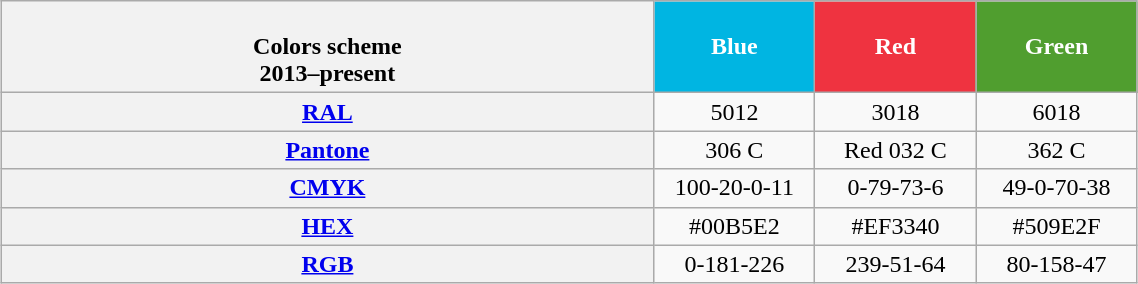<table class="wikitable" style="margin:1em auto; width:60%; text-align:center;">
<tr>
<th scope="col"><br>Colors scheme<br>2013–present</th>
<th scope="col" style="background:#00B5E2; width:100px; color:white;">Blue</th>
<th scope="col" style="background:#EF3340; width:100px; color:white;">Red</th>
<th scope="col" style="background:#509E2F; width:100px; color:white;">Green</th>
</tr>
<tr>
<th scope="row"><a href='#'>RAL</a></th>
<td>5012</td>
<td>3018</td>
<td>6018</td>
</tr>
<tr>
<th scope="row"><a href='#'>Pantone</a></th>
<td>306 C</td>
<td>Red 032 C</td>
<td>362 C</td>
</tr>
<tr>
<th scope="row"><a href='#'>CMYK</a></th>
<td>100-20-0-11</td>
<td>0-79-73-6</td>
<td>49-0-70-38</td>
</tr>
<tr>
<th scope="row"><a href='#'>HEX</a></th>
<td>#00B5E2</td>
<td>#EF3340</td>
<td>#509E2F</td>
</tr>
<tr>
<th scope="row"><a href='#'>RGB</a></th>
<td>0-181-226</td>
<td>239-51-64</td>
<td>80-158-47</td>
</tr>
</table>
